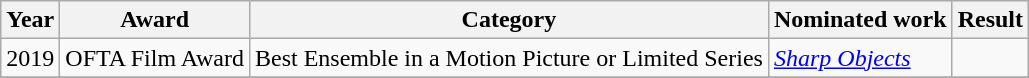<table class="wikitable">
<tr>
<th>Year</th>
<th>Award</th>
<th>Category</th>
<th>Nominated work</th>
<th>Result</th>
</tr>
<tr>
<td>2019</td>
<td>OFTA Film Award</td>
<td>Best Ensemble in a Motion Picture or Limited Series</td>
<td><em><a href='#'>Sharp Objects</a></em></td>
<td></td>
</tr>
<tr>
</tr>
</table>
